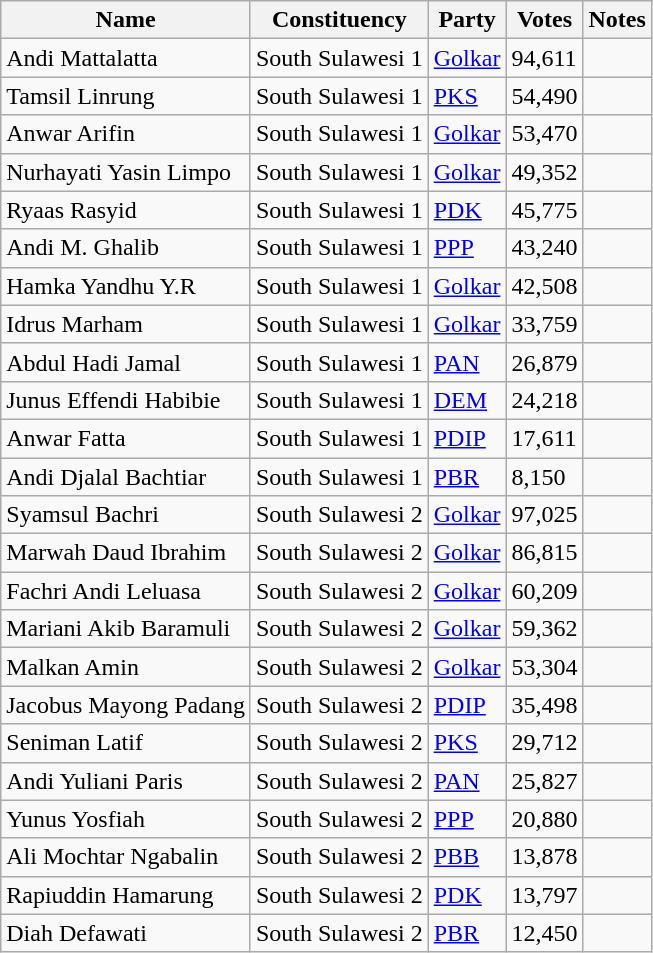<table class="wikitable sortable">
<tr>
<th>Name</th>
<th>Constituency</th>
<th>Party</th>
<th>Votes</th>
<th>Notes</th>
</tr>
<tr>
<td>Andi Mattalatta</td>
<td>South Sulawesi 1</td>
<td><a href='#'>Golkar</a></td>
<td>94,611</td>
<td></td>
</tr>
<tr>
<td>Tamsil Linrung</td>
<td>South Sulawesi 1</td>
<td><a href='#'>PKS</a></td>
<td>54,490</td>
<td></td>
</tr>
<tr>
<td>Anwar Arifin</td>
<td>South Sulawesi 1</td>
<td><a href='#'>Golkar</a></td>
<td>53,470</td>
<td></td>
</tr>
<tr>
<td>Nurhayati Yasin Limpo</td>
<td>South Sulawesi 1</td>
<td><a href='#'>Golkar</a></td>
<td>49,352</td>
<td></td>
</tr>
<tr>
<td>Ryaas Rasyid</td>
<td>South Sulawesi 1</td>
<td><a href='#'>PDK</a></td>
<td>45,775</td>
<td></td>
</tr>
<tr>
<td>Andi M. Ghalib</td>
<td>South Sulawesi 1</td>
<td><a href='#'>PPP</a></td>
<td>43,240</td>
<td></td>
</tr>
<tr>
<td>Hamka Yandhu Y.R</td>
<td>South Sulawesi 1</td>
<td><a href='#'>Golkar</a></td>
<td>42,508</td>
<td></td>
</tr>
<tr>
<td>Idrus Marham</td>
<td>South Sulawesi 1</td>
<td><a href='#'>Golkar</a></td>
<td>33,759</td>
<td></td>
</tr>
<tr>
<td>Abdul Hadi Jamal</td>
<td>South Sulawesi 1</td>
<td><a href='#'>PAN</a></td>
<td>26,879</td>
<td></td>
</tr>
<tr>
<td>Junus Effendi Habibie</td>
<td>South Sulawesi 1</td>
<td><a href='#'>DEM</a></td>
<td>24,218</td>
<td></td>
</tr>
<tr>
<td>Anwar Fatta</td>
<td>South Sulawesi 1</td>
<td><a href='#'>PDIP</a></td>
<td>17,611</td>
<td></td>
</tr>
<tr>
<td>Andi Djalal Bachtiar</td>
<td>South Sulawesi 1</td>
<td><a href='#'>PBR</a></td>
<td>8,150</td>
<td></td>
</tr>
<tr>
<td>Syamsul Bachri</td>
<td>South Sulawesi 2</td>
<td><a href='#'>Golkar</a></td>
<td>97,025</td>
<td></td>
</tr>
<tr>
<td>Marwah Daud Ibrahim</td>
<td>South Sulawesi 2</td>
<td><a href='#'>Golkar</a></td>
<td>86,815</td>
<td></td>
</tr>
<tr>
<td>Fachri Andi Leluasa</td>
<td>South Sulawesi 2</td>
<td><a href='#'>Golkar</a></td>
<td>60,209</td>
<td></td>
</tr>
<tr>
<td>Mariani Akib Baramuli</td>
<td>South Sulawesi 2</td>
<td><a href='#'>Golkar</a></td>
<td>59,362</td>
<td></td>
</tr>
<tr>
<td>Malkan Amin</td>
<td>South Sulawesi 2</td>
<td><a href='#'>Golkar</a></td>
<td>53,304</td>
<td></td>
</tr>
<tr>
<td>Jacobus Mayong Padang</td>
<td>South Sulawesi 2</td>
<td><a href='#'>PDIP</a></td>
<td>35,498</td>
<td></td>
</tr>
<tr>
<td>Seniman Latif</td>
<td>South Sulawesi 2</td>
<td><a href='#'>PKS</a></td>
<td>29,712</td>
<td></td>
</tr>
<tr>
<td>Andi Yuliani Paris</td>
<td>South Sulawesi 2</td>
<td><a href='#'>PAN</a></td>
<td>25,827</td>
<td></td>
</tr>
<tr>
<td>Yunus Yosfiah</td>
<td>South Sulawesi 2</td>
<td><a href='#'>PPP</a></td>
<td>20,880</td>
<td></td>
</tr>
<tr>
<td>Ali Mochtar Ngabalin</td>
<td>South Sulawesi 2</td>
<td><a href='#'>PBB</a></td>
<td>13,878</td>
<td></td>
</tr>
<tr>
<td>Rapiuddin Hamarung</td>
<td>South Sulawesi 2</td>
<td><a href='#'>PDK</a></td>
<td>13,797</td>
<td></td>
</tr>
<tr>
<td>Diah Defawati</td>
<td>South Sulawesi 2</td>
<td><a href='#'>PBR</a></td>
<td>12,450</td>
<td></td>
</tr>
</table>
